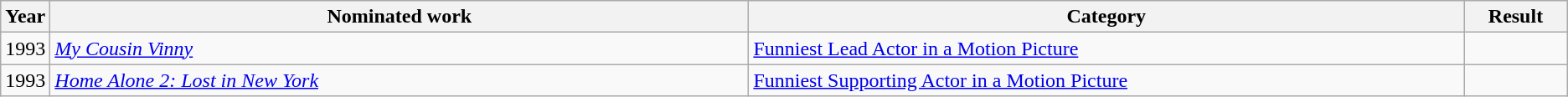<table class="wikitable sortable">
<tr>
<th scope="col" style="width:1em;">Year</th>
<th scope="col" style="width:39em;">Nominated work</th>
<th scope="col" style="width:40em;">Category</th>
<th scope="col" style="width:5em;">Result</th>
</tr>
<tr>
<td>1993</td>
<td><em><a href='#'>My Cousin Vinny</a></em></td>
<td><a href='#'>Funniest Lead Actor in a Motion Picture</a></td>
<td></td>
</tr>
<tr>
<td>1993</td>
<td><em><a href='#'>Home Alone 2: Lost in New York</a></em></td>
<td><a href='#'>Funniest Supporting Actor in a Motion Picture</a></td>
<td></td>
</tr>
</table>
